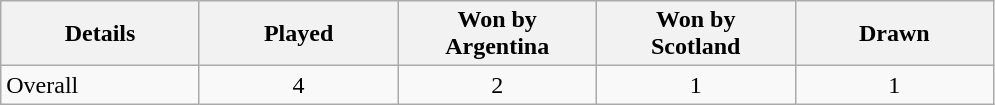<table class="wikitable">
<tr>
<th width="125">Details</th>
<th width="125">Played</th>
<th width="125">Won by<br>Argentina</th>
<th width="125">Won by<br>Scotland</th>
<th width="125">Drawn</th>
</tr>
<tr>
<td>Overall</td>
<td align=center>4</td>
<td align=center>2</td>
<td align=center>1</td>
<td align=center>1</td>
</tr>
</table>
